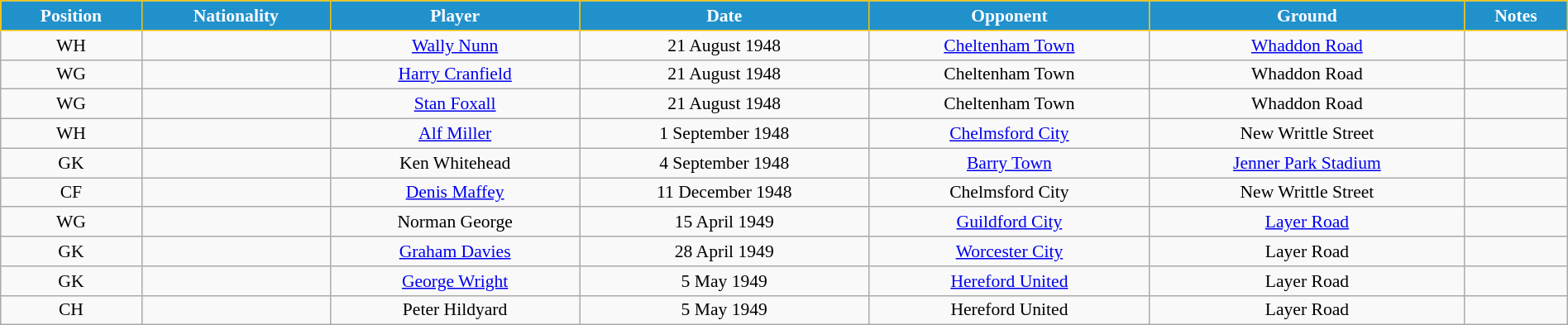<table class="wikitable" style="text-align:center; font-size:90%; width:100%;">
<tr>
<th style="background:#2191CC; color:white; border:1px solid #F7C408; text-align:center;">Position</th>
<th style="background:#2191CC; color:white; border:1px solid #F7C408; text-align:center;">Nationality</th>
<th style="background:#2191CC; color:white; border:1px solid #F7C408; text-align:center;">Player</th>
<th style="background:#2191CC; color:white; border:1px solid #F7C408; text-align:center;">Date</th>
<th style="background:#2191CC; color:white; border:1px solid #F7C408; text-align:center;">Opponent</th>
<th style="background:#2191CC; color:white; border:1px solid #F7C408; text-align:center;">Ground</th>
<th style="background:#2191CC; color:white; border:1px solid #F7C408; text-align:center;">Notes</th>
</tr>
<tr>
<td>WH</td>
<td></td>
<td><a href='#'>Wally Nunn</a></td>
<td>21 August 1948</td>
<td><a href='#'>Cheltenham Town</a></td>
<td><a href='#'>Whaddon Road</a></td>
<td></td>
</tr>
<tr>
<td>WG</td>
<td></td>
<td><a href='#'>Harry Cranfield</a></td>
<td>21 August 1948</td>
<td>Cheltenham Town</td>
<td>Whaddon Road</td>
<td></td>
</tr>
<tr>
<td>WG</td>
<td></td>
<td><a href='#'>Stan Foxall</a></td>
<td>21 August 1948</td>
<td>Cheltenham Town</td>
<td>Whaddon Road</td>
<td></td>
</tr>
<tr>
<td>WH</td>
<td></td>
<td><a href='#'>Alf Miller</a></td>
<td>1 September 1948</td>
<td><a href='#'>Chelmsford City</a></td>
<td>New Writtle Street</td>
<td></td>
</tr>
<tr>
<td>GK</td>
<td></td>
<td>Ken Whitehead</td>
<td>4 September 1948</td>
<td><a href='#'>Barry Town</a></td>
<td><a href='#'>Jenner Park Stadium</a></td>
<td></td>
</tr>
<tr>
<td>CF</td>
<td></td>
<td><a href='#'>Denis Maffey</a></td>
<td>11 December 1948</td>
<td>Chelmsford City</td>
<td>New Writtle Street</td>
<td></td>
</tr>
<tr>
<td>WG</td>
<td></td>
<td>Norman George</td>
<td>15 April 1949</td>
<td><a href='#'>Guildford City</a></td>
<td><a href='#'>Layer Road</a></td>
<td></td>
</tr>
<tr>
<td>GK</td>
<td></td>
<td><a href='#'>Graham Davies</a></td>
<td>28 April 1949</td>
<td><a href='#'>Worcester City</a></td>
<td>Layer Road</td>
<td></td>
</tr>
<tr>
<td>GK</td>
<td></td>
<td><a href='#'>George Wright</a></td>
<td>5 May 1949</td>
<td><a href='#'>Hereford United</a></td>
<td>Layer Road</td>
<td></td>
</tr>
<tr>
<td>CH</td>
<td></td>
<td>Peter Hildyard</td>
<td>5 May 1949</td>
<td>Hereford United</td>
<td>Layer Road</td>
<td></td>
</tr>
</table>
